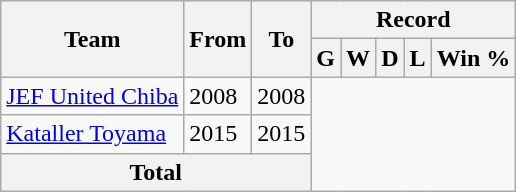<table class="wikitable" style="text-align: center">
<tr>
<th rowspan="2">Team</th>
<th rowspan="2">From</th>
<th rowspan="2">To</th>
<th colspan="5">Record</th>
</tr>
<tr>
<th>G</th>
<th>W</th>
<th>D</th>
<th>L</th>
<th>Win %</th>
</tr>
<tr>
<td align="left"><a href='#'>JEF United Chiba</a></td>
<td align="left">2008</td>
<td align="left">2008<br></td>
</tr>
<tr>
<td align="left"><a href='#'>Kataller Toyama</a></td>
<td align="left">2015</td>
<td align="left">2015<br></td>
</tr>
<tr>
<th colspan="3">Total<br></th>
</tr>
</table>
